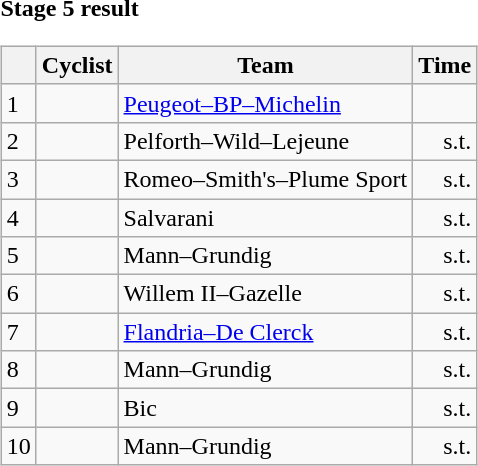<table>
<tr>
<td><strong>Stage 5 result</strong><br><table class="wikitable">
<tr>
<th></th>
<th>Cyclist</th>
<th>Team</th>
<th>Time</th>
</tr>
<tr>
<td>1</td>
<td></td>
<td><a href='#'>Peugeot–BP–Michelin</a></td>
<td align="right"></td>
</tr>
<tr>
<td>2</td>
<td></td>
<td>Pelforth–Wild–Lejeune</td>
<td align="right">s.t.</td>
</tr>
<tr>
<td>3</td>
<td></td>
<td>Romeo–Smith's–Plume Sport</td>
<td align="right">s.t.</td>
</tr>
<tr>
<td>4</td>
<td></td>
<td>Salvarani</td>
<td align="right">s.t.</td>
</tr>
<tr>
<td>5</td>
<td></td>
<td>Mann–Grundig</td>
<td align="right">s.t.</td>
</tr>
<tr>
<td>6</td>
<td></td>
<td>Willem II–Gazelle</td>
<td align="right">s.t.</td>
</tr>
<tr>
<td>7</td>
<td></td>
<td><a href='#'>Flandria–De Clerck</a></td>
<td align="right">s.t.</td>
</tr>
<tr>
<td>8</td>
<td></td>
<td>Mann–Grundig</td>
<td align="right">s.t.</td>
</tr>
<tr>
<td>9</td>
<td></td>
<td>Bic</td>
<td align="right">s.t.</td>
</tr>
<tr>
<td>10</td>
<td></td>
<td>Mann–Grundig</td>
<td align="right">s.t.</td>
</tr>
</table>
</td>
</tr>
</table>
